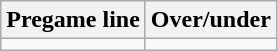<table class="wikitable">
<tr align="center">
<th style=>Pregame line</th>
<th style=>Over/under</th>
</tr>
<tr align="center">
<td></td>
<td></td>
</tr>
</table>
